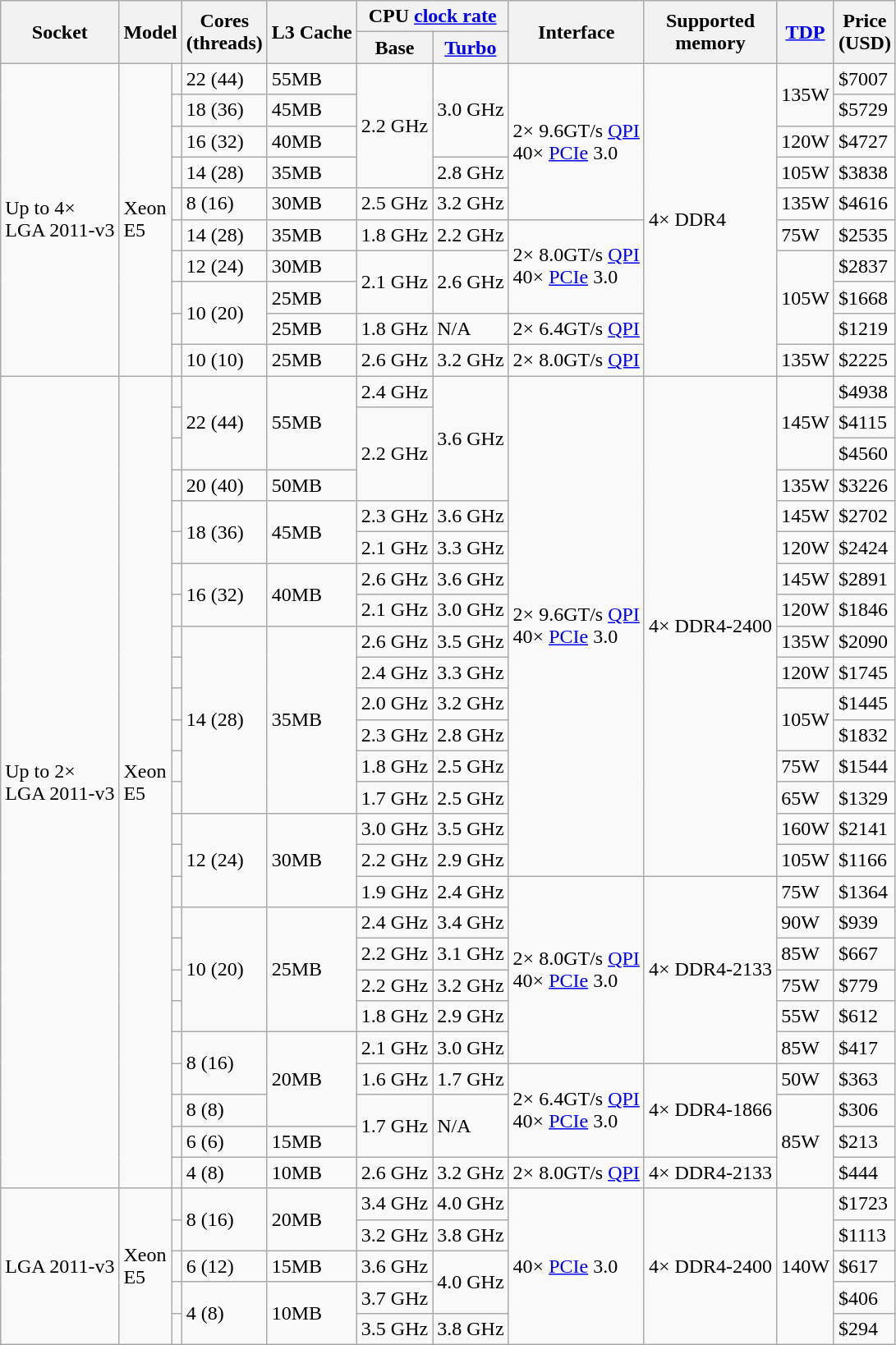<table class="wikitable">
<tr>
<th rowspan="2">Socket</th>
<th colspan="2" rowspan="2">Model</th>
<th rowspan="2">Cores<br>(threads)</th>
<th rowspan="2">L3 Cache</th>
<th colspan="2">CPU <a href='#'>clock rate</a></th>
<th rowspan="2">Interface</th>
<th rowspan="2">Supported<br>memory</th>
<th rowspan="2"><a href='#'>TDP</a></th>
<th rowspan="2">Price<br>(USD)</th>
</tr>
<tr>
<th>Base</th>
<th><a href='#'>Turbo</a></th>
</tr>
<tr>
<td rowspan="10">Up to 4×<br>LGA 2011-v3</td>
<td rowspan="10">Xeon<br>E5</td>
<td></td>
<td>22 (44)</td>
<td>55MB</td>
<td rowspan="4">2.2 GHz</td>
<td rowspan="3">3.0 GHz</td>
<td rowspan="5">2× 9.6GT/s <a href='#'>QPI</a><br>40× <a href='#'>PCIe</a> 3.0</td>
<td rowspan="10">4× DDR4</td>
<td rowspan="2">135W</td>
<td>$7007</td>
</tr>
<tr>
<td></td>
<td>18 (36)</td>
<td>45MB</td>
<td>$5729</td>
</tr>
<tr>
<td></td>
<td>16 (32)</td>
<td>40MB</td>
<td>120W</td>
<td>$4727</td>
</tr>
<tr>
<td></td>
<td>14 (28)</td>
<td>35MB</td>
<td>2.8 GHz</td>
<td>105W</td>
<td>$3838</td>
</tr>
<tr>
<td></td>
<td>8 (16)</td>
<td>30MB</td>
<td>2.5 GHz</td>
<td>3.2 GHz</td>
<td>135W</td>
<td>$4616</td>
</tr>
<tr>
<td></td>
<td>14 (28)</td>
<td>35MB</td>
<td>1.8 GHz</td>
<td>2.2 GHz</td>
<td rowspan="3">2× 8.0GT/s <a href='#'>QPI</a><br>40× <a href='#'>PCIe</a> 3.0</td>
<td>75W</td>
<td>$2535</td>
</tr>
<tr>
<td></td>
<td>12 (24)</td>
<td>30MB</td>
<td rowspan="2">2.1 GHz</td>
<td rowspan="2">2.6 GHz</td>
<td rowspan="3">105W</td>
<td>$2837</td>
</tr>
<tr>
<td></td>
<td rowspan="2">10 (20)</td>
<td>25MB</td>
<td>$1668</td>
</tr>
<tr>
<td></td>
<td>25MB</td>
<td>1.8 GHz</td>
<td>N/A</td>
<td>2× 6.4GT/s <a href='#'>QPI</a></td>
<td>$1219</td>
</tr>
<tr>
<td></td>
<td>10 (10)</td>
<td>25MB</td>
<td>2.6 GHz</td>
<td>3.2 GHz</td>
<td>2× 8.0GT/s <a href='#'>QPI</a></td>
<td>135W</td>
<td>$2225</td>
</tr>
<tr>
<td rowspan="26">Up to 2×<br>LGA 2011-v3</td>
<td rowspan="26">Xeon<br>E5</td>
<td></td>
<td rowspan="3">22 (44)</td>
<td rowspan="3">55MB</td>
<td>2.4 GHz</td>
<td rowspan="4">3.6 GHz</td>
<td rowspan="16">2× 9.6GT/s <a href='#'>QPI</a><br>40× <a href='#'>PCIe</a> 3.0</td>
<td rowspan="16">4× DDR4-2400</td>
<td rowspan="3">145W</td>
<td>$4938</td>
</tr>
<tr>
<td></td>
<td rowspan="3">2.2 GHz</td>
<td>$4115</td>
</tr>
<tr>
<td></td>
<td>$4560</td>
</tr>
<tr>
<td></td>
<td>20 (40)</td>
<td>50MB</td>
<td>135W</td>
<td>$3226</td>
</tr>
<tr>
<td></td>
<td rowspan="2">18 (36)</td>
<td rowspan="2">45MB</td>
<td>2.3 GHz</td>
<td>3.6 GHz</td>
<td>145W</td>
<td>$2702</td>
</tr>
<tr>
<td></td>
<td>2.1 GHz</td>
<td>3.3 GHz</td>
<td>120W</td>
<td>$2424</td>
</tr>
<tr>
<td></td>
<td rowspan="2">16 (32)</td>
<td rowspan="2">40MB</td>
<td>2.6 GHz</td>
<td>3.6 GHz</td>
<td>145W</td>
<td>$2891</td>
</tr>
<tr>
<td></td>
<td>2.1 GHz</td>
<td>3.0 GHz</td>
<td>120W</td>
<td>$1846</td>
</tr>
<tr>
<td></td>
<td rowspan="6">14 (28)</td>
<td rowspan="6">35MB</td>
<td>2.6 GHz</td>
<td>3.5 GHz</td>
<td>135W</td>
<td>$2090</td>
</tr>
<tr>
<td></td>
<td>2.4 GHz</td>
<td>3.3 GHz</td>
<td>120W</td>
<td>$1745</td>
</tr>
<tr>
<td></td>
<td>2.0 GHz</td>
<td>3.2 GHz</td>
<td rowspan="2">105W</td>
<td>$1445</td>
</tr>
<tr>
<td></td>
<td>2.3 GHz</td>
<td>2.8 GHz</td>
<td>$1832</td>
</tr>
<tr>
<td></td>
<td>1.8 GHz</td>
<td>2.5 GHz</td>
<td>75W</td>
<td>$1544</td>
</tr>
<tr>
<td></td>
<td>1.7 GHz</td>
<td>2.5 GHz</td>
<td>65W</td>
<td>$1329</td>
</tr>
<tr>
<td></td>
<td rowspan="3">12 (24)</td>
<td rowspan="3">30MB</td>
<td>3.0 GHz</td>
<td>3.5 GHz</td>
<td>160W</td>
<td>$2141</td>
</tr>
<tr>
<td></td>
<td>2.2 GHz</td>
<td>2.9 GHz</td>
<td>105W</td>
<td>$1166</td>
</tr>
<tr>
<td></td>
<td>1.9 GHz</td>
<td>2.4 GHz</td>
<td rowspan="6">2× 8.0GT/s <a href='#'>QPI</a><br>40× <a href='#'>PCIe</a> 3.0</td>
<td rowspan="6">4× DDR4-2133</td>
<td>75W</td>
<td>$1364</td>
</tr>
<tr>
<td></td>
<td rowspan="4">10 (20)</td>
<td rowspan="4">25MB</td>
<td>2.4 GHz</td>
<td>3.4 GHz</td>
<td>90W</td>
<td>$939</td>
</tr>
<tr>
<td></td>
<td>2.2 GHz</td>
<td>3.1 GHz</td>
<td>85W</td>
<td>$667</td>
</tr>
<tr>
<td></td>
<td>2.2 GHz</td>
<td>3.2 GHz</td>
<td>75W</td>
<td>$779</td>
</tr>
<tr>
<td></td>
<td>1.8 GHz</td>
<td>2.9 GHz</td>
<td>55W</td>
<td>$612</td>
</tr>
<tr>
<td></td>
<td rowspan="2">8 (16)</td>
<td rowspan="3">20MB</td>
<td>2.1 GHz</td>
<td>3.0 GHz</td>
<td>85W</td>
<td>$417</td>
</tr>
<tr>
<td></td>
<td>1.6 GHz</td>
<td>1.7 GHz</td>
<td rowspan="3">2× 6.4GT/s <a href='#'>QPI</a><br>40× <a href='#'>PCIe</a> 3.0</td>
<td rowspan="3">4× DDR4-1866</td>
<td>50W</td>
<td>$363</td>
</tr>
<tr>
<td></td>
<td>8 (8)</td>
<td rowspan="2">1.7 GHz</td>
<td rowspan="2">N/A</td>
<td rowspan="3">85W</td>
<td>$306</td>
</tr>
<tr>
<td></td>
<td>6 (6)</td>
<td>15MB</td>
<td>$213</td>
</tr>
<tr>
<td></td>
<td>4 (8)</td>
<td>10MB</td>
<td>2.6 GHz</td>
<td>3.2 GHz</td>
<td>2× 8.0GT/s <a href='#'>QPI</a></td>
<td>4× DDR4-2133</td>
<td>$444</td>
</tr>
<tr>
<td rowspan="5">LGA 2011-v3</td>
<td rowspan="5">Xeon<br>E5</td>
<td></td>
<td rowspan="2">8 (16)</td>
<td rowspan="2">20MB</td>
<td>3.4 GHz</td>
<td>4.0 GHz</td>
<td rowspan="5">40× <a href='#'>PCIe</a> 3.0</td>
<td rowspan="5">4× DDR4-2400</td>
<td rowspan="5">140W</td>
<td>$1723</td>
</tr>
<tr>
<td></td>
<td>3.2 GHz</td>
<td>3.8 GHz</td>
<td>$1113</td>
</tr>
<tr>
<td></td>
<td>6 (12)</td>
<td>15MB</td>
<td>3.6 GHz</td>
<td rowspan="2">4.0 GHz</td>
<td>$617</td>
</tr>
<tr>
<td></td>
<td rowspan="2">4 (8)</td>
<td rowspan="2">10MB</td>
<td>3.7 GHz</td>
<td>$406</td>
</tr>
<tr>
<td></td>
<td>3.5 GHz</td>
<td>3.8 GHz</td>
<td>$294</td>
</tr>
</table>
